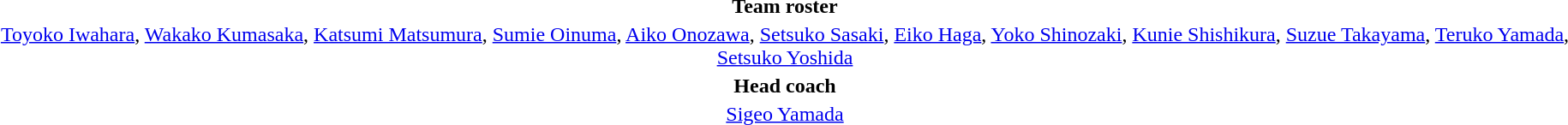<table style="text-align: center; margin-top: 2em; margin-left: auto; margin-right: auto">
<tr>
<td><strong>Team roster</strong></td>
</tr>
<tr>
<td><a href='#'>Toyoko Iwahara</a>, <a href='#'>Wakako Kumasaka</a>, <a href='#'>Katsumi Matsumura</a>, <a href='#'>Sumie Oinuma</a>, <a href='#'>Aiko Onozawa</a>, <a href='#'>Setsuko Sasaki</a>, <a href='#'>Eiko Haga</a>, <a href='#'>Yoko Shinozaki</a>, <a href='#'>Kunie Shishikura</a>, <a href='#'>Suzue Takayama</a>, <a href='#'>Teruko Yamada</a>, <a href='#'>Setsuko Yoshida</a></td>
</tr>
<tr>
<td><strong>Head coach</strong></td>
</tr>
<tr>
<td><a href='#'>Sigeo Yamada</a></td>
</tr>
<tr>
</tr>
</table>
